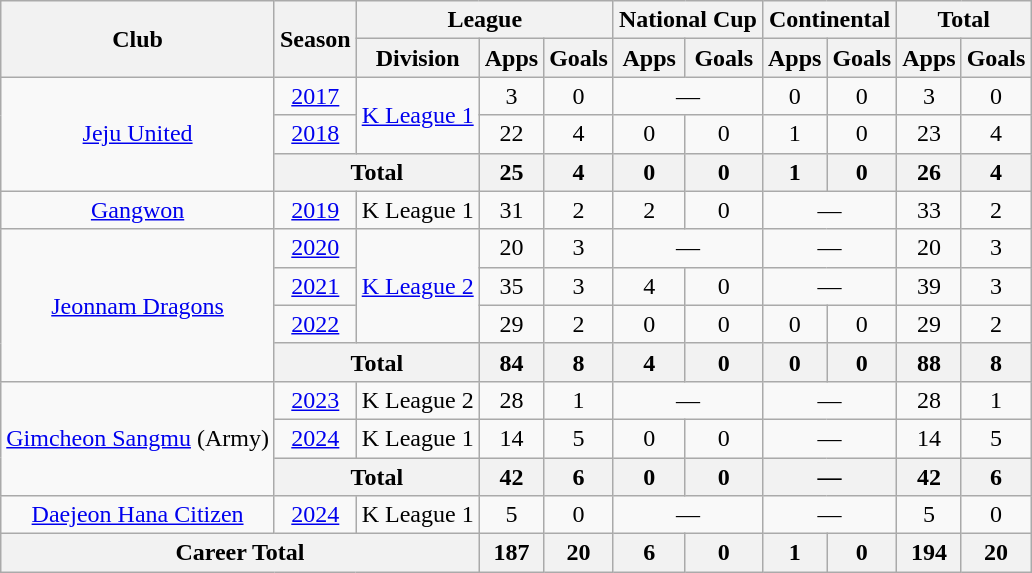<table class="wikitable" style="text-align: center">
<tr>
<th rowspan="2">Club</th>
<th rowspan="2">Season</th>
<th colspan="3">League</th>
<th colspan="2">National Cup</th>
<th colspan="2">Continental</th>
<th colspan="2">Total</th>
</tr>
<tr>
<th>Division</th>
<th>Apps</th>
<th>Goals</th>
<th>Apps</th>
<th>Goals</th>
<th>Apps</th>
<th>Goals</th>
<th>Apps</th>
<th>Goals</th>
</tr>
<tr>
<td rowspan="3"><a href='#'>Jeju United</a></td>
<td><a href='#'>2017</a></td>
<td rowspan="2"><a href='#'>K League 1</a></td>
<td>3</td>
<td>0</td>
<td colspan="2">—</td>
<td>0</td>
<td>0</td>
<td>3</td>
<td>0</td>
</tr>
<tr>
<td><a href='#'>2018</a></td>
<td>22</td>
<td>4</td>
<td>0</td>
<td>0</td>
<td>1</td>
<td>0</td>
<td>23</td>
<td>4</td>
</tr>
<tr>
<th colspan="2">Total</th>
<th>25</th>
<th>4</th>
<th>0</th>
<th>0</th>
<th>1</th>
<th>0</th>
<th>26</th>
<th>4</th>
</tr>
<tr>
<td><a href='#'>Gangwon</a></td>
<td><a href='#'>2019</a></td>
<td>K League 1</td>
<td>31</td>
<td>2</td>
<td>2</td>
<td>0</td>
<td colspan="2">—</td>
<td>33</td>
<td>2</td>
</tr>
<tr>
<td rowspan="4"><a href='#'>Jeonnam Dragons</a></td>
<td><a href='#'>2020</a></td>
<td rowspan="3"><a href='#'>K League 2</a></td>
<td>20</td>
<td>3</td>
<td colspan="2">—</td>
<td colspan="2">—</td>
<td>20</td>
<td>3</td>
</tr>
<tr>
<td><a href='#'>2021</a></td>
<td>35</td>
<td>3</td>
<td>4</td>
<td>0</td>
<td colspan="2">—</td>
<td>39</td>
<td>3</td>
</tr>
<tr>
<td><a href='#'>2022</a></td>
<td>29</td>
<td>2</td>
<td>0</td>
<td>0</td>
<td>0</td>
<td>0</td>
<td>29</td>
<td>2</td>
</tr>
<tr>
<th colspan="2">Total</th>
<th>84</th>
<th>8</th>
<th>4</th>
<th>0</th>
<th>0</th>
<th>0</th>
<th>88</th>
<th>8</th>
</tr>
<tr>
<td rowspan="3"><a href='#'>Gimcheon Sangmu</a> (Army)</td>
<td><a href='#'>2023</a></td>
<td>K League 2</td>
<td>28</td>
<td>1</td>
<td colspan="2">—</td>
<td colspan="2">—</td>
<td>28</td>
<td>1</td>
</tr>
<tr>
<td><a href='#'>2024</a></td>
<td>K League 1</td>
<td>14</td>
<td>5</td>
<td>0</td>
<td>0</td>
<td colspan="2">—</td>
<td>14</td>
<td>5</td>
</tr>
<tr>
<th colspan="2">Total</th>
<th>42</th>
<th>6</th>
<th>0</th>
<th>0</th>
<th colspan="2">—</th>
<th>42</th>
<th>6</th>
</tr>
<tr>
<td><a href='#'>Daejeon Hana Citizen</a></td>
<td><a href='#'>2024</a></td>
<td>K League 1</td>
<td>5</td>
<td>0</td>
<td colspan="2">—</td>
<td colspan="2">—</td>
<td>5</td>
<td>0</td>
</tr>
<tr>
<th colspan="3">Career Total</th>
<th>187</th>
<th>20</th>
<th>6</th>
<th>0</th>
<th>1</th>
<th>0</th>
<th>194</th>
<th>20</th>
</tr>
</table>
